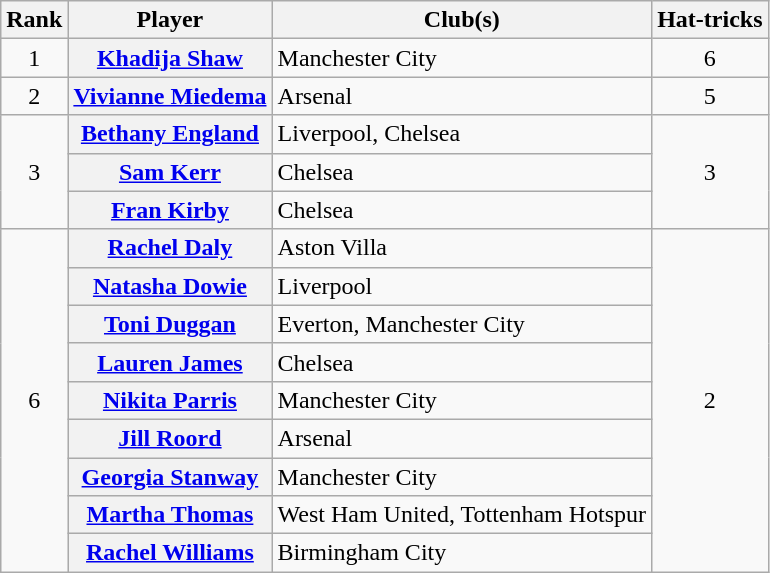<table class="wikitable plainrowheaders">
<tr>
<th scope="col">Rank</th>
<th scope="col">Player</th>
<th scope="col">Club(s)</th>
<th scope="col">Hat-tricks</th>
</tr>
<tr>
<td align="center">1</td>
<th scope="row"> <a href='#'>Khadija Shaw</a></th>
<td>Manchester City</td>
<td align="center">6</td>
</tr>
<tr>
<td align="center">2</td>
<th scope="row"> <a href='#'>Vivianne Miedema</a></th>
<td>Arsenal</td>
<td align="center">5</td>
</tr>
<tr>
<td rowspan="3" align="center">3</td>
<th scope="row"> <a href='#'>Bethany England</a></th>
<td>Liverpool, Chelsea</td>
<td rowspan="3" align="center">3</td>
</tr>
<tr>
<th scope="row"> <a href='#'>Sam Kerr</a></th>
<td>Chelsea</td>
</tr>
<tr>
<th scope="row"> <a href='#'>Fran Kirby</a></th>
<td>Chelsea</td>
</tr>
<tr>
<td rowspan="9" align="center">6</td>
<th scope="row"> <a href='#'>Rachel Daly</a></th>
<td>Aston Villa</td>
<td rowspan="9" align="center">2</td>
</tr>
<tr>
<th scope="row"> <a href='#'>Natasha Dowie</a></th>
<td>Liverpool</td>
</tr>
<tr>
<th scope="row"> <a href='#'>Toni Duggan</a></th>
<td>Everton, Manchester City</td>
</tr>
<tr>
<th scope="row"> <a href='#'>Lauren James</a></th>
<td>Chelsea</td>
</tr>
<tr>
<th scope="row"> <a href='#'>Nikita Parris</a></th>
<td>Manchester City</td>
</tr>
<tr>
<th scope="row"> <a href='#'>Jill Roord</a></th>
<td>Arsenal</td>
</tr>
<tr>
<th scope="row"> <a href='#'>Georgia Stanway</a></th>
<td>Manchester City</td>
</tr>
<tr>
<th scope="row"> <a href='#'>Martha Thomas</a></th>
<td>West Ham United, Tottenham Hotspur</td>
</tr>
<tr>
<th scope="row"> <a href='#'>Rachel Williams</a></th>
<td>Birmingham City</td>
</tr>
</table>
